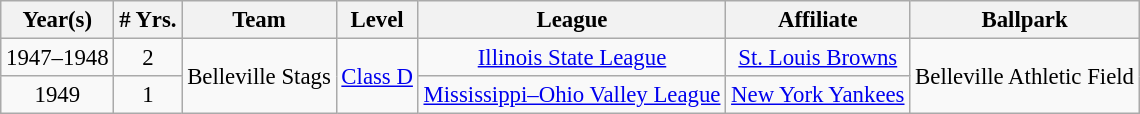<table class="wikitable" style="text-align:center; font-size: 95%;">
<tr>
<th>Year(s)</th>
<th># Yrs.</th>
<th>Team</th>
<th>Level</th>
<th>League</th>
<th>Affiliate</th>
<th>Ballpark</th>
</tr>
<tr>
<td>1947–1948</td>
<td>2</td>
<td rowspan=2>Belleville Stags</td>
<td rowspan=2><a href='#'>Class D</a></td>
<td><a href='#'>Illinois State League</a></td>
<td><a href='#'>St. Louis Browns</a></td>
<td rowspan=2>Belleville Athletic Field</td>
</tr>
<tr>
<td>1949</td>
<td>1</td>
<td><a href='#'>Mississippi–Ohio Valley League</a></td>
<td><a href='#'>New York Yankees</a></td>
</tr>
</table>
